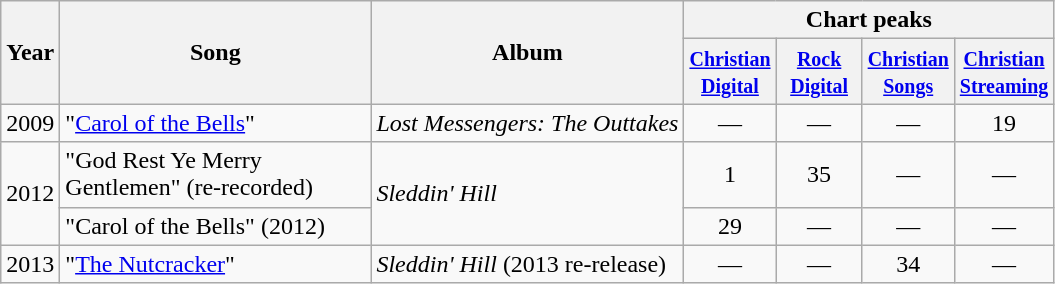<table class="wikitable">
<tr>
<th rowspan="2">Year</th>
<th style="width:200px;" rowspan="2">Song</th>
<th rowspan="2">Album</th>
<th colspan="4">Chart peaks</th>
</tr>
<tr>
<th style="width:50px;"><small><a href='#'>Christian Digital</a></small><br></th>
<th style="width:50px;"><small><a href='#'>Rock Digital</a></small><br></th>
<th style="width:50px;"><small><a href='#'>Christian Songs</a></small><br></th>
<th style="width:50px;"><small><a href='#'>Christian Streaming</a></small><br></th>
</tr>
<tr>
<td>2009</td>
<td>"<a href='#'>Carol of the Bells</a>"</td>
<td><em>Lost Messengers: The Outtakes</em></td>
<td style="text-align:center;">—</td>
<td style="text-align:center;">—</td>
<td style="text-align:center;">—</td>
<td style="text-align:center;">19</td>
</tr>
<tr>
<td rowspan="2">2012</td>
<td>"God Rest Ye Merry Gentlemen" (re-recorded)</td>
<td rowspan="2"><em>Sleddin' Hill</em></td>
<td style="text-align:center;">1</td>
<td style="text-align:center;">35</td>
<td style="text-align:center;">—</td>
<td style="text-align:center;">—</td>
</tr>
<tr>
<td>"Carol of the Bells" (2012)</td>
<td style="text-align:center;">29</td>
<td style="text-align:center;">—</td>
<td style="text-align:center;">—</td>
<td style="text-align:center;">—</td>
</tr>
<tr>
<td>2013</td>
<td>"<a href='#'>The Nutcracker</a>"</td>
<td><em>Sleddin' Hill</em> (2013 re-release)</td>
<td style="text-align:center;">—</td>
<td style="text-align:center;">—</td>
<td style="text-align:center;">34</td>
<td style="text-align:center;">—</td>
</tr>
</table>
